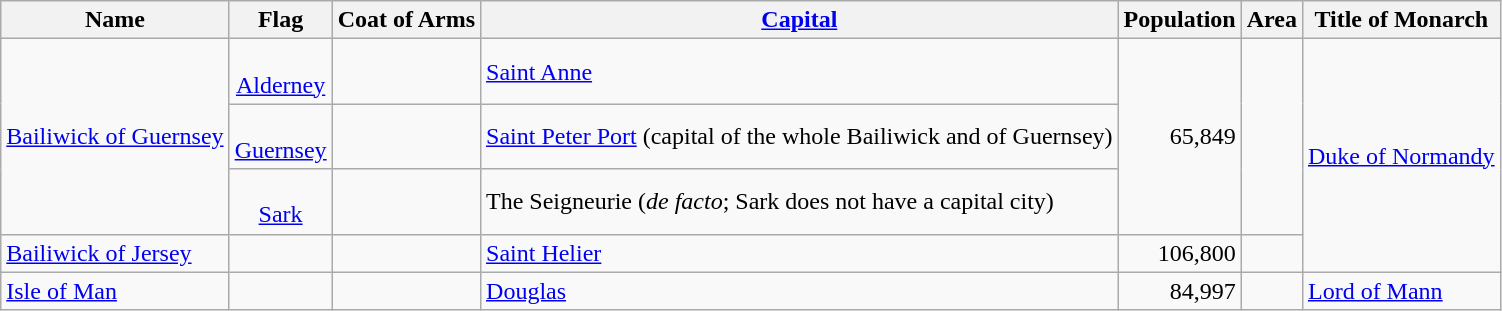<table class="wikitable">
<tr>
<th>Name</th>
<th>Flag</th>
<th>Coat of Arms</th>
<th><a href='#'>Capital</a></th>
<th>Population</th>
<th>Area</th>
<th>Title of Monarch</th>
</tr>
<tr>
<td rowspan="3"><a href='#'>Bailiwick of Guernsey</a></td>
<td style="text-align:center"><br><a href='#'>Alderney</a></td>
<td style="text-align:center"></td>
<td><a href='#'>Saint Anne</a></td>
<td rowspan="3" style="text-align: right;">65,849</td>
<td rowspan="3"></td>
<td rowspan="4"><a href='#'>Duke of Normandy</a></td>
</tr>
<tr>
<td style="text-align:center"><br><a href='#'>Guernsey</a></td>
<td style="text-align:center"></td>
<td><a href='#'>Saint Peter Port</a> (capital of the whole Bailiwick and of Guernsey)</td>
</tr>
<tr>
<td style="text-align:center"><br><a href='#'>Sark</a></td>
<td></td>
<td>The Seigneurie (<em>de facto</em>; Sark does not have a capital city)</td>
</tr>
<tr>
<td><a href='#'>Bailiwick of Jersey</a></td>
<td style="text-align:center"></td>
<td style="text-align:center"></td>
<td><a href='#'>Saint Helier</a></td>
<td style="text-align: right;">106,800</td>
<td></td>
</tr>
<tr>
<td><a href='#'>Isle of Man</a></td>
<td style="text-align:center"></td>
<td style="text-align:center"></td>
<td><a href='#'>Douglas</a></td>
<td style="text-align: right;">84,997</td>
<td></td>
<td><a href='#'>Lord of Mann</a></td>
</tr>
</table>
